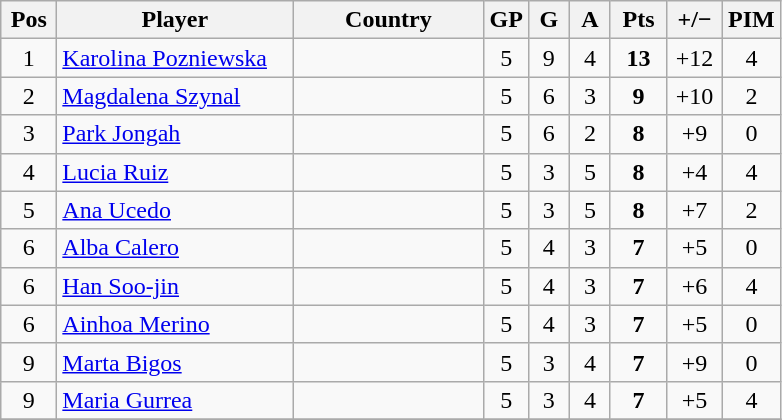<table class="wikitable sortable" style="text-align: center;">
<tr>
<th width=30>Pos</th>
<th width=150>Player</th>
<th width=120>Country</th>
<th width=20>GP</th>
<th width=20>G</th>
<th width=20>A</th>
<th width=30>Pts</th>
<th width=30>+/−</th>
<th width=30>PIM</th>
</tr>
<tr>
<td>1</td>
<td align=left><a href='#'>Karolina Pozniewska</a></td>
<td align=left></td>
<td>5</td>
<td>9</td>
<td>4</td>
<td><strong>13</strong></td>
<td>+12</td>
<td>4</td>
</tr>
<tr>
<td>2</td>
<td align=left><a href='#'>Magdalena Szynal</a></td>
<td align=left></td>
<td>5</td>
<td>6</td>
<td>3</td>
<td><strong>9</strong></td>
<td>+10</td>
<td>2</td>
</tr>
<tr>
<td>3</td>
<td align=left><a href='#'>Park Jongah</a></td>
<td align=left></td>
<td>5</td>
<td>6</td>
<td>2</td>
<td><strong>8</strong></td>
<td>+9</td>
<td>0</td>
</tr>
<tr>
<td>4</td>
<td align=left><a href='#'>Lucia Ruiz</a></td>
<td align=left></td>
<td>5</td>
<td>3</td>
<td>5</td>
<td><strong>8</strong></td>
<td>+4</td>
<td>4</td>
</tr>
<tr>
<td>5</td>
<td align=left><a href='#'>Ana Ucedo</a></td>
<td align=left></td>
<td>5</td>
<td>3</td>
<td>5</td>
<td><strong>8</strong></td>
<td>+7</td>
<td>2</td>
</tr>
<tr>
<td>6</td>
<td align=left><a href='#'>Alba Calero</a></td>
<td align=left></td>
<td>5</td>
<td>4</td>
<td>3</td>
<td><strong>7</strong></td>
<td>+5</td>
<td>0</td>
</tr>
<tr>
<td>6</td>
<td align=left><a href='#'>Han Soo-jin</a></td>
<td align=left></td>
<td>5</td>
<td>4</td>
<td>3</td>
<td><strong>7</strong></td>
<td>+6</td>
<td>4</td>
</tr>
<tr>
<td>6</td>
<td align=left><a href='#'>Ainhoa Merino</a></td>
<td align=left></td>
<td>5</td>
<td>4</td>
<td>3</td>
<td><strong>7</strong></td>
<td>+5</td>
<td>0</td>
</tr>
<tr>
<td>9</td>
<td align=left><a href='#'>Marta Bigos</a></td>
<td align=left></td>
<td>5</td>
<td>3</td>
<td>4</td>
<td><strong>7</strong></td>
<td>+9</td>
<td>0</td>
</tr>
<tr>
<td>9</td>
<td align=left><a href='#'>Maria Gurrea</a></td>
<td align=left></td>
<td>5</td>
<td>3</td>
<td>4</td>
<td><strong>7</strong></td>
<td>+5</td>
<td>4</td>
</tr>
<tr>
</tr>
</table>
